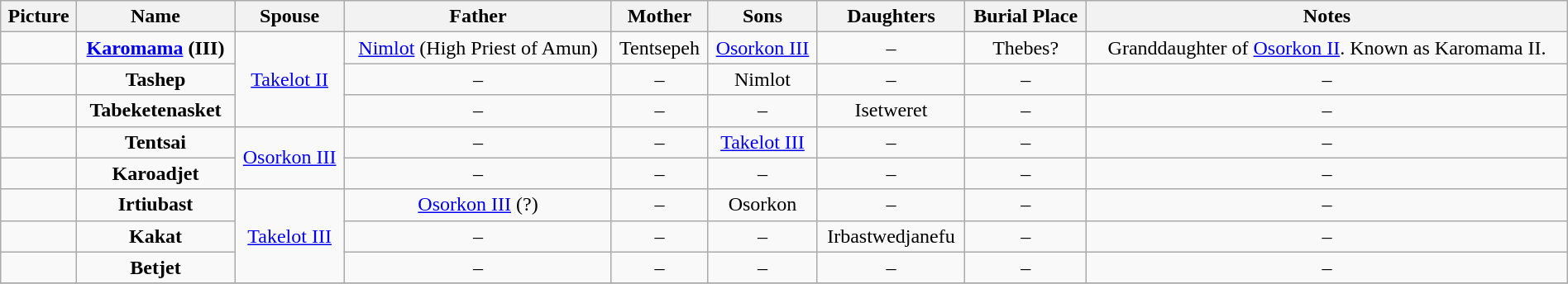<table width=100% class="wikitable" style="text-align:center;">
<tr>
<th>Picture</th>
<th>Name</th>
<th>Spouse</th>
<th>Father</th>
<th>Mother</th>
<th>Sons</th>
<th>Daughters</th>
<th>Burial Place</th>
<th>Notes</th>
</tr>
<tr>
<td></td>
<td><strong><a href='#'>Karomama</a> (III)</strong></td>
<td rowspan=3><a href='#'>Takelot II</a></td>
<td><a href='#'>Nimlot</a> (High Priest of Amun)</td>
<td>Tentsepeh</td>
<td><a href='#'>Osorkon III</a></td>
<td>–</td>
<td>Thebes?</td>
<td>Granddaughter of <a href='#'>Osorkon II</a>. Known as Karomama II.</td>
</tr>
<tr>
<td></td>
<td><strong>Tashep</strong></td>
<td>–</td>
<td>–</td>
<td>Nimlot</td>
<td>–</td>
<td>–</td>
<td>–</td>
</tr>
<tr>
<td></td>
<td><strong>Tabeketenasket</strong></td>
<td>–</td>
<td>–</td>
<td>–</td>
<td>Isetweret</td>
<td>–</td>
<td>–</td>
</tr>
<tr>
<td></td>
<td><strong>Tentsai</strong></td>
<td rowspan=2><a href='#'>Osorkon III</a></td>
<td>–</td>
<td>–</td>
<td><a href='#'>Takelot III</a></td>
<td>–</td>
<td>–</td>
<td>–</td>
</tr>
<tr>
<td></td>
<td><strong>Karoadjet</strong></td>
<td>–</td>
<td>–</td>
<td>–</td>
<td>–</td>
<td>–</td>
<td>–</td>
</tr>
<tr>
<td></td>
<td><strong>Irtiubast</strong></td>
<td rowspan=3><a href='#'>Takelot III</a></td>
<td><a href='#'>Osorkon III</a> (?)</td>
<td>–</td>
<td>Osorkon</td>
<td>–</td>
<td>–</td>
<td>–</td>
</tr>
<tr>
<td></td>
<td><strong>Kakat</strong></td>
<td>–</td>
<td>–</td>
<td>–</td>
<td>Irbastwedjanefu</td>
<td>–</td>
<td>–</td>
</tr>
<tr>
<td></td>
<td><strong>Betjet</strong><br></td>
<td>–</td>
<td>–</td>
<td>–</td>
<td>–</td>
<td>–</td>
<td>–</td>
</tr>
<tr>
</tr>
</table>
